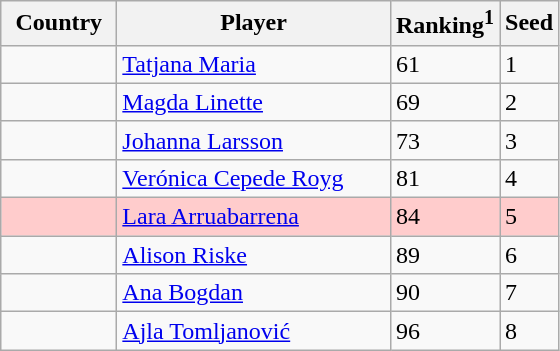<table class="sortable wikitable">
<tr>
<th width="70">Country</th>
<th width="175">Player</th>
<th>Ranking<sup>1</sup></th>
<th>Seed</th>
</tr>
<tr>
<td></td>
<td><a href='#'>Tatjana Maria</a></td>
<td>61</td>
<td>1</td>
</tr>
<tr>
<td></td>
<td><a href='#'>Magda Linette</a></td>
<td>69</td>
<td>2</td>
</tr>
<tr>
<td></td>
<td><a href='#'>Johanna Larsson</a></td>
<td>73</td>
<td>3</td>
</tr>
<tr>
<td></td>
<td><a href='#'>Verónica Cepede Royg</a></td>
<td>81</td>
<td>4</td>
</tr>
<tr style="background:#fcc;">
<td></td>
<td><a href='#'>Lara Arruabarrena</a></td>
<td>84</td>
<td>5</td>
</tr>
<tr>
<td></td>
<td><a href='#'>Alison Riske</a></td>
<td>89</td>
<td>6</td>
</tr>
<tr>
<td></td>
<td><a href='#'>Ana Bogdan</a></td>
<td>90</td>
<td>7</td>
</tr>
<tr>
<td></td>
<td><a href='#'>Ajla Tomljanović</a></td>
<td>96</td>
<td>8</td>
</tr>
</table>
